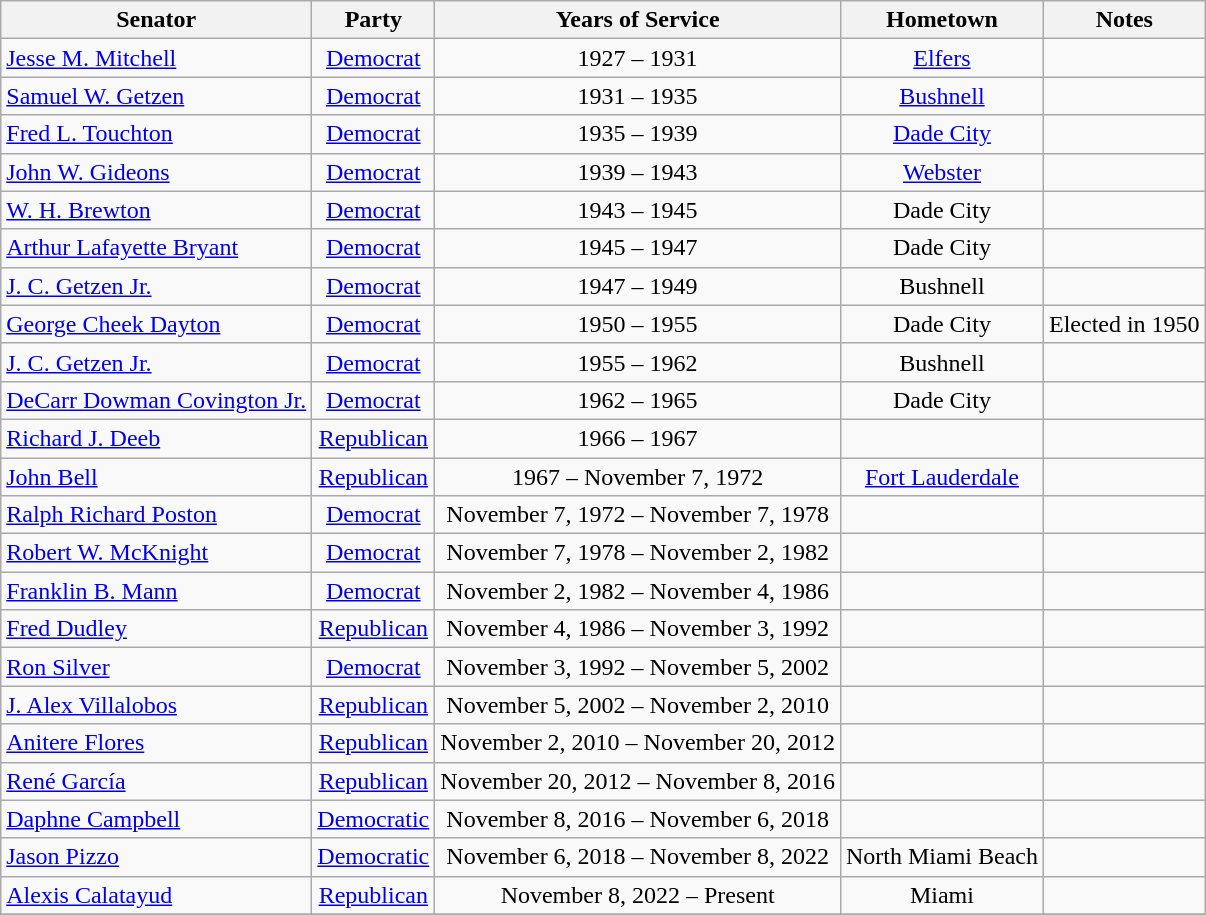<table class=wikitable style="text-align:center">
<tr>
<th>Senator</th>
<th>Party</th>
<th>Years of Service</th>
<th>Hometown</th>
<th>Notes</th>
</tr>
<tr>
<td align =left nowrap><a href='#'>Jesse M. Mitchell</a></td>
<td><a href='#'>Democrat</a></td>
<td>1927 – 1931</td>
<td><a href='#'>Elfers</a></td>
<td></td>
</tr>
<tr>
<td align =left nowrap><a href='#'>Samuel W. Getzen</a></td>
<td><a href='#'>Democrat</a></td>
<td>1931 – 1935</td>
<td><a href='#'>Bushnell</a></td>
<td></td>
</tr>
<tr>
<td align =left nowrap><a href='#'>Fred L. Touchton</a></td>
<td><a href='#'>Democrat</a></td>
<td>1935 – 1939</td>
<td><a href='#'>Dade City</a></td>
<td></td>
</tr>
<tr>
<td align =left nowrap><a href='#'>John W. Gideons</a></td>
<td><a href='#'>Democrat</a></td>
<td>1939 – 1943</td>
<td><a href='#'>Webster</a></td>
<td></td>
</tr>
<tr>
<td align =left nowrap><a href='#'>W. H. Brewton</a></td>
<td><a href='#'>Democrat</a></td>
<td>1943 – 1945</td>
<td>Dade City</td>
<td></td>
</tr>
<tr>
<td align =left nowrap><a href='#'>Arthur Lafayette Bryant</a></td>
<td><a href='#'>Democrat</a></td>
<td>1945 – 1947</td>
<td>Dade City</td>
<td></td>
</tr>
<tr>
<td align =left nowrap><a href='#'>J. C. Getzen Jr.</a></td>
<td><a href='#'>Democrat</a></td>
<td>1947 – 1949</td>
<td>Bushnell</td>
<td></td>
</tr>
<tr>
<td align =left nowrap><a href='#'>George Cheek Dayton</a></td>
<td><a href='#'>Democrat</a></td>
<td>1950 – 1955</td>
<td>Dade City</td>
<td>Elected in 1950</td>
</tr>
<tr>
<td align =left nowrap><a href='#'>J. C. Getzen Jr.</a></td>
<td><a href='#'>Democrat</a></td>
<td>1955 – 1962</td>
<td>Bushnell</td>
<td></td>
</tr>
<tr>
<td align =left nowrap><a href='#'>DeCarr Dowman Covington Jr.</a></td>
<td><a href='#'>Democrat</a></td>
<td>1962 – 1965</td>
<td>Dade City</td>
<td></td>
</tr>
<tr>
<td align =left nowrap><a href='#'>Richard J. Deeb</a></td>
<td><a href='#'>Republican</a></td>
<td>1966 – 1967</td>
<td></td>
<td></td>
</tr>
<tr>
<td align =left nowrap><a href='#'>John Bell</a></td>
<td><a href='#'>Republican</a></td>
<td>1967 – November 7, 1972</td>
<td><a href='#'>Fort Lauderdale</a></td>
<td></td>
</tr>
<tr>
<td align =left nowrap><a href='#'>Ralph Richard Poston</a></td>
<td><a href='#'>Democrat</a></td>
<td>November 7, 1972 – November 7, 1978</td>
<td></td>
<td></td>
</tr>
<tr>
<td align =left nowrap><a href='#'>Robert W. McKnight</a></td>
<td><a href='#'>Democrat</a></td>
<td>November 7, 1978 – November 2, 1982</td>
<td></td>
<td></td>
</tr>
<tr>
<td align =left nowrap><a href='#'>Franklin B. Mann</a></td>
<td><a href='#'>Democrat</a></td>
<td>November 2, 1982 – November 4, 1986</td>
<td></td>
<td></td>
</tr>
<tr>
<td align=left nowrap><a href='#'>Fred Dudley</a></td>
<td><a href='#'>Republican</a></td>
<td>November 4, 1986 – November 3, 1992</td>
<td></td>
<td></td>
</tr>
<tr>
<td align=left nowrap><a href='#'>Ron Silver</a></td>
<td><a href='#'>Democrat</a></td>
<td>November 3, 1992 – November 5, 2002</td>
<td></td>
<td></td>
</tr>
<tr>
<td align=left nowrap><a href='#'>J. Alex Villalobos</a></td>
<td><a href='#'>Republican</a></td>
<td>November 5, 2002 – November 2, 2010</td>
<td></td>
<td></td>
</tr>
<tr>
<td align=left nowrap><a href='#'>Anitere Flores</a></td>
<td><a href='#'>Republican</a></td>
<td>November 2, 2010 – November 20, 2012</td>
<td></td>
<td></td>
</tr>
<tr>
<td align=left nowrap><a href='#'>René García</a></td>
<td><a href='#'>Republican</a></td>
<td>November 20, 2012 – November 8, 2016</td>
<td></td>
</tr>
<tr>
<td align=left nowrap><a href='#'>Daphne Campbell</a></td>
<td><a href='#'>Democratic</a></td>
<td>November 8, 2016 – November 6, 2018</td>
<td></td>
<td></td>
</tr>
<tr>
<td align=left nowrap><a href='#'>Jason Pizzo</a></td>
<td><a href='#'>Democratic</a></td>
<td>November 6, 2018 – November 8, 2022</td>
<td>North Miami Beach</td>
<td></td>
</tr>
<tr>
<td align=left nowrap><a href='#'>Alexis Calatayud</a></td>
<td><a href='#'>Republican</a></td>
<td>November 8, 2022 – Present</td>
<td>Miami</td>
<td></td>
</tr>
<tr>
</tr>
</table>
